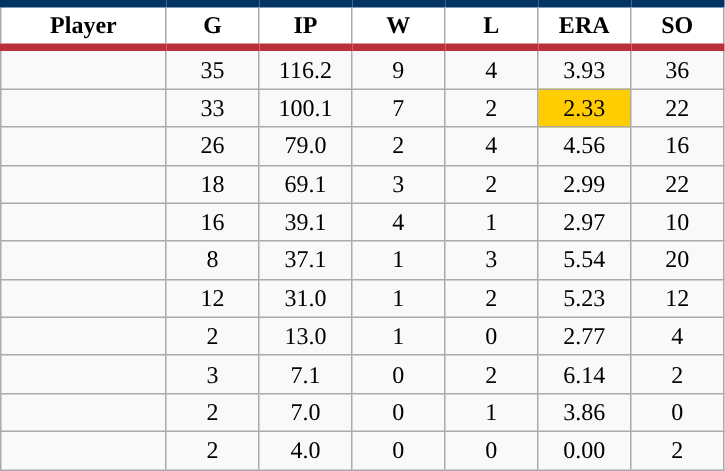<table class="wikitable sortable">
<tr>
<th style="background:#FFFFFF; border-top:#023465 5px solid; border-bottom:#ba313c 5px solid;" width="16%">Player</th>
<th style="background:#FFFFFF; border-top:#023465 5px solid; border-bottom:#ba313c 5px solid;" width="9%">G</th>
<th style="background:#FFFFFF; border-top:#023465 5px solid; border-bottom:#ba313c 5px solid;" width="9%">IP</th>
<th style="background:#FFFFFF; border-top:#023465 5px solid; border-bottom:#ba313c 5px solid;" width="9%">W</th>
<th style="background:#FFFFFF; border-top:#023465 5px solid; border-bottom:#ba313c 5px solid;" width="9%">L</th>
<th style="background:#FFFFFF; border-top:#023465 5px solid; border-bottom:#ba313c 5px solid;" width="9%">ERA</th>
<th style="background:#FFFFFF; border-top:#023465 5px solid; border-bottom:#ba313c 5px solid;" width="9%">SO</th>
</tr>
<tr align="center">
<td></td>
<td>35</td>
<td>116.2</td>
<td>9</td>
<td>4</td>
<td>3.93</td>
<td>36</td>
</tr>
<tr align="center">
<td></td>
<td>33</td>
<td>100.1</td>
<td>7</td>
<td>2</td>
<td style="background:#fc0;">2.33</td>
<td>22</td>
</tr>
<tr align="center">
<td></td>
<td>26</td>
<td>79.0</td>
<td>2</td>
<td>4</td>
<td>4.56</td>
<td>16</td>
</tr>
<tr align="center">
<td></td>
<td>18</td>
<td>69.1</td>
<td>3</td>
<td>2</td>
<td>2.99</td>
<td>22</td>
</tr>
<tr align="center">
<td></td>
<td>16</td>
<td>39.1</td>
<td>4</td>
<td>1</td>
<td>2.97</td>
<td>10</td>
</tr>
<tr align="center">
<td></td>
<td>8</td>
<td>37.1</td>
<td>1</td>
<td>3</td>
<td>5.54</td>
<td>20</td>
</tr>
<tr align="center">
<td></td>
<td>12</td>
<td>31.0</td>
<td>1</td>
<td>2</td>
<td>5.23</td>
<td>12</td>
</tr>
<tr align="center">
<td></td>
<td>2</td>
<td>13.0</td>
<td>1</td>
<td>0</td>
<td>2.77</td>
<td>4</td>
</tr>
<tr align="center">
<td></td>
<td>3</td>
<td>7.1</td>
<td>0</td>
<td>2</td>
<td>6.14</td>
<td>2</td>
</tr>
<tr align="center">
<td></td>
<td>2</td>
<td>7.0</td>
<td>0</td>
<td>1</td>
<td>3.86</td>
<td>0</td>
</tr>
<tr align="center">
<td></td>
<td>2</td>
<td>4.0</td>
<td>0</td>
<td>0</td>
<td>0.00</td>
<td>2</td>
</tr>
</table>
